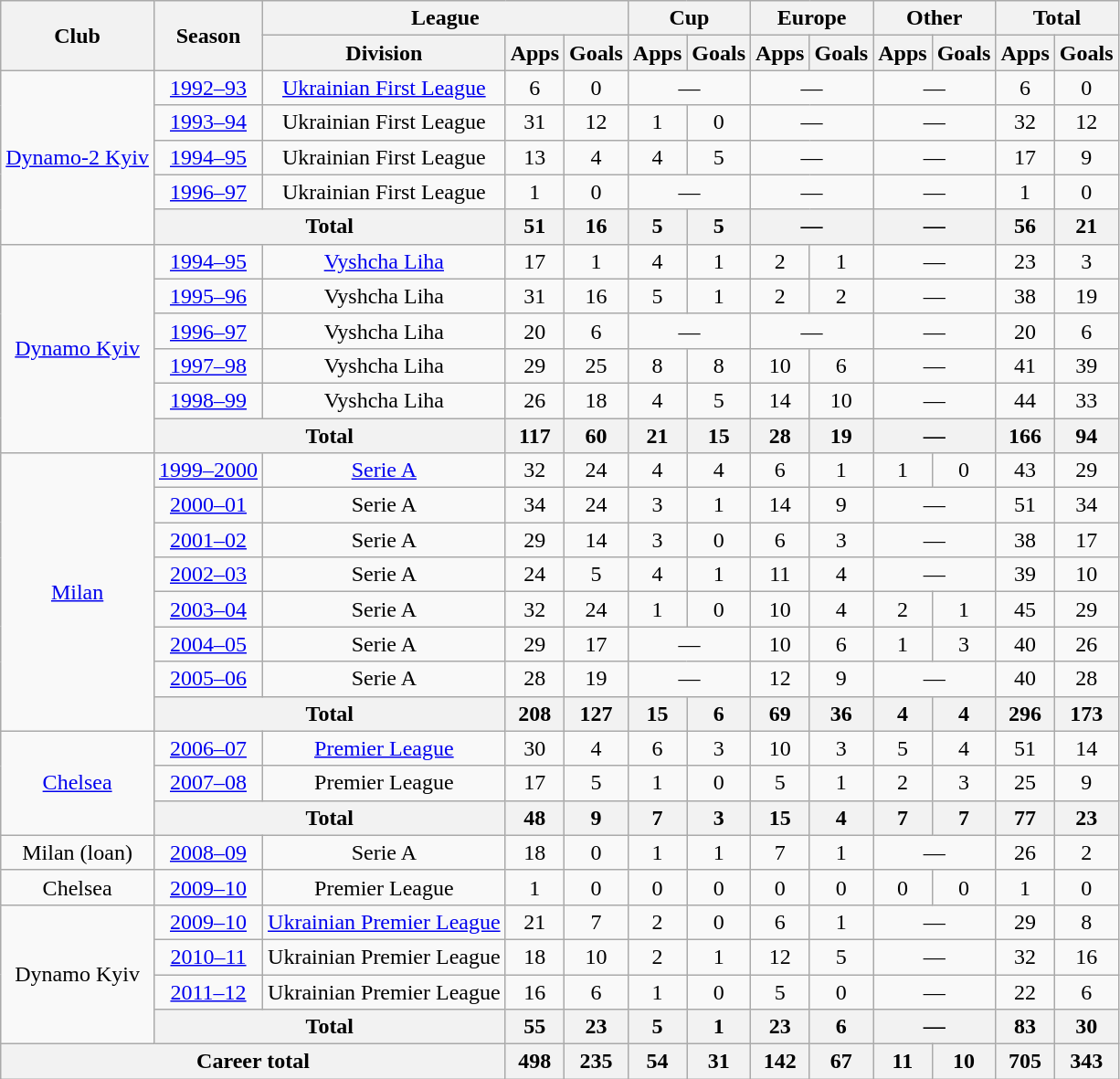<table class=wikitable style="text-align:center">
<tr>
<th rowspan=2>Club</th>
<th rowspan=2>Season</th>
<th colspan=3>League</th>
<th colspan=2>Cup</th>
<th colspan=2>Europe</th>
<th colspan=2>Other</th>
<th colspan=2>Total</th>
</tr>
<tr>
<th>Division</th>
<th>Apps</th>
<th>Goals</th>
<th>Apps</th>
<th>Goals</th>
<th>Apps</th>
<th>Goals</th>
<th>Apps</th>
<th>Goals</th>
<th>Apps</th>
<th>Goals</th>
</tr>
<tr>
<td rowspan=5><a href='#'>Dynamo-2 Kyiv</a></td>
<td><a href='#'>1992–93</a></td>
<td><a href='#'>Ukrainian First League</a></td>
<td>6</td>
<td>0</td>
<td colspan=2>—</td>
<td colspan=2>—</td>
<td colspan=2>—</td>
<td>6</td>
<td>0</td>
</tr>
<tr>
<td><a href='#'>1993–94</a></td>
<td>Ukrainian First League</td>
<td>31</td>
<td>12</td>
<td>1</td>
<td>0</td>
<td colspan=2>—</td>
<td colspan=2>—</td>
<td>32</td>
<td>12</td>
</tr>
<tr>
<td><a href='#'>1994–95</a></td>
<td>Ukrainian First League</td>
<td>13</td>
<td>4</td>
<td>4</td>
<td>5</td>
<td colspan=2>—</td>
<td colspan=2>—</td>
<td>17</td>
<td>9</td>
</tr>
<tr>
<td><a href='#'>1996–97</a></td>
<td>Ukrainian First League</td>
<td>1</td>
<td>0</td>
<td colspan=2>—</td>
<td colspan=2>—</td>
<td colspan=2>—</td>
<td>1</td>
<td>0</td>
</tr>
<tr>
<th colspan=2>Total</th>
<th>51</th>
<th>16</th>
<th>5</th>
<th>5</th>
<th colspan=2>—</th>
<th colspan=2>—</th>
<th>56</th>
<th>21</th>
</tr>
<tr>
<td rowspan=6><a href='#'>Dynamo Kyiv</a></td>
<td><a href='#'>1994–95</a></td>
<td><a href='#'>Vyshcha Liha</a></td>
<td>17</td>
<td>1</td>
<td>4</td>
<td>1</td>
<td>2</td>
<td>1</td>
<td colspan=2>—</td>
<td>23</td>
<td>3</td>
</tr>
<tr>
<td><a href='#'>1995–96</a></td>
<td>Vyshcha Liha</td>
<td>31</td>
<td>16</td>
<td>5</td>
<td>1</td>
<td>2</td>
<td>2</td>
<td colspan=2>—</td>
<td>38</td>
<td>19</td>
</tr>
<tr>
<td><a href='#'>1996–97</a></td>
<td>Vyshcha Liha</td>
<td>20</td>
<td>6</td>
<td colspan=2>—</td>
<td colspan=2>—</td>
<td colspan=2>—</td>
<td>20</td>
<td>6</td>
</tr>
<tr>
<td><a href='#'>1997–98</a></td>
<td>Vyshcha Liha</td>
<td>29</td>
<td>25</td>
<td>8</td>
<td>8</td>
<td>10</td>
<td>6</td>
<td colspan=2>—</td>
<td>41</td>
<td>39</td>
</tr>
<tr>
<td><a href='#'>1998–99</a></td>
<td>Vyshcha Liha</td>
<td>26</td>
<td>18</td>
<td>4</td>
<td>5</td>
<td>14</td>
<td>10</td>
<td colspan=2>—</td>
<td>44</td>
<td>33</td>
</tr>
<tr>
<th colspan=2>Total</th>
<th>117</th>
<th>60</th>
<th>21</th>
<th>15</th>
<th>28</th>
<th>19</th>
<th colspan=2>—</th>
<th>166</th>
<th>94</th>
</tr>
<tr>
<td rowspan=8><a href='#'>Milan</a></td>
<td><a href='#'>1999–2000</a></td>
<td><a href='#'>Serie A</a></td>
<td>32</td>
<td>24</td>
<td>4</td>
<td>4</td>
<td>6</td>
<td>1</td>
<td>1</td>
<td>0</td>
<td>43</td>
<td>29</td>
</tr>
<tr>
<td><a href='#'>2000–01</a></td>
<td>Serie A</td>
<td>34</td>
<td>24</td>
<td>3</td>
<td>1</td>
<td>14</td>
<td>9</td>
<td colspan=2>—</td>
<td>51</td>
<td>34</td>
</tr>
<tr>
<td><a href='#'>2001–02</a></td>
<td>Serie A</td>
<td>29</td>
<td>14</td>
<td>3</td>
<td>0</td>
<td>6</td>
<td>3</td>
<td colspan=2>—</td>
<td>38</td>
<td>17</td>
</tr>
<tr>
<td><a href='#'>2002–03</a></td>
<td>Serie A</td>
<td>24</td>
<td>5</td>
<td>4</td>
<td>1</td>
<td>11</td>
<td>4</td>
<td colspan=2>—</td>
<td>39</td>
<td>10</td>
</tr>
<tr>
<td><a href='#'>2003–04</a></td>
<td>Serie A</td>
<td>32</td>
<td>24</td>
<td>1</td>
<td>0</td>
<td>10</td>
<td>4</td>
<td>2</td>
<td>1</td>
<td>45</td>
<td>29</td>
</tr>
<tr>
<td><a href='#'>2004–05</a></td>
<td>Serie A</td>
<td>29</td>
<td>17</td>
<td colspan=2>—</td>
<td>10</td>
<td>6</td>
<td>1</td>
<td>3</td>
<td>40</td>
<td>26</td>
</tr>
<tr>
<td><a href='#'>2005–06</a></td>
<td>Serie A</td>
<td>28</td>
<td>19</td>
<td colspan=2>—</td>
<td>12</td>
<td>9</td>
<td colspan=2>—</td>
<td>40</td>
<td>28</td>
</tr>
<tr>
<th colspan=2>Total</th>
<th>208</th>
<th>127</th>
<th>15</th>
<th>6</th>
<th>69</th>
<th>36</th>
<th>4</th>
<th>4</th>
<th>296</th>
<th>173</th>
</tr>
<tr>
<td rowspan=3><a href='#'>Chelsea</a></td>
<td><a href='#'>2006–07</a></td>
<td><a href='#'>Premier League</a></td>
<td>30</td>
<td>4</td>
<td>6</td>
<td>3</td>
<td>10</td>
<td>3</td>
<td>5</td>
<td>4</td>
<td>51</td>
<td>14</td>
</tr>
<tr>
<td><a href='#'>2007–08</a></td>
<td>Premier League</td>
<td>17</td>
<td>5</td>
<td>1</td>
<td>0</td>
<td>5</td>
<td>1</td>
<td>2</td>
<td>3</td>
<td>25</td>
<td>9</td>
</tr>
<tr>
<th colspan=2>Total</th>
<th>48</th>
<th>9</th>
<th>7</th>
<th>3</th>
<th>15</th>
<th>4</th>
<th>7</th>
<th>7</th>
<th>77</th>
<th>23</th>
</tr>
<tr>
<td>Milan (loan)</td>
<td><a href='#'>2008–09</a></td>
<td>Serie A</td>
<td>18</td>
<td>0</td>
<td>1</td>
<td>1</td>
<td>7</td>
<td>1</td>
<td colspan=2>—</td>
<td>26</td>
<td>2</td>
</tr>
<tr>
<td>Chelsea</td>
<td><a href='#'>2009–10</a></td>
<td>Premier League</td>
<td>1</td>
<td>0</td>
<td>0</td>
<td>0</td>
<td>0</td>
<td>0</td>
<td>0</td>
<td>0</td>
<td>1</td>
<td>0</td>
</tr>
<tr>
<td rowspan=4>Dynamo Kyiv</td>
<td><a href='#'>2009–10</a></td>
<td><a href='#'>Ukrainian Premier League</a></td>
<td>21</td>
<td>7</td>
<td>2</td>
<td>0</td>
<td>6</td>
<td>1</td>
<td colspan=2>—</td>
<td>29</td>
<td>8</td>
</tr>
<tr>
<td><a href='#'>2010–11</a></td>
<td>Ukrainian Premier League</td>
<td>18</td>
<td>10</td>
<td>2</td>
<td>1</td>
<td>12</td>
<td>5</td>
<td colspan=2>—</td>
<td>32</td>
<td>16</td>
</tr>
<tr>
<td><a href='#'>2011–12</a></td>
<td>Ukrainian Premier League</td>
<td>16</td>
<td>6</td>
<td>1</td>
<td>0</td>
<td>5</td>
<td>0</td>
<td colspan=2>—</td>
<td>22</td>
<td>6</td>
</tr>
<tr>
<th colspan=2>Total</th>
<th>55</th>
<th>23</th>
<th>5</th>
<th>1</th>
<th>23</th>
<th>6</th>
<th colspan=2>—</th>
<th>83</th>
<th>30</th>
</tr>
<tr>
<th colspan=3>Career total</th>
<th>498</th>
<th>235</th>
<th>54</th>
<th>31</th>
<th>142</th>
<th>67</th>
<th>11</th>
<th>10</th>
<th>705</th>
<th>343</th>
</tr>
</table>
